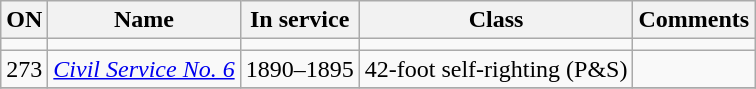<table class="wikitable">
<tr>
<th>ON</th>
<th>Name</th>
<th>In service</th>
<th>Class</th>
<th>Comments</th>
</tr>
<tr>
<td></td>
<td></td>
<td></td>
<td></td>
<td></td>
</tr>
<tr>
<td>273</td>
<td><a href='#'><em>Civil Service No. 6</em></a></td>
<td>1890–1895</td>
<td>42-foot self-righting (P&S)</td>
<td><br></td>
</tr>
<tr>
</tr>
</table>
